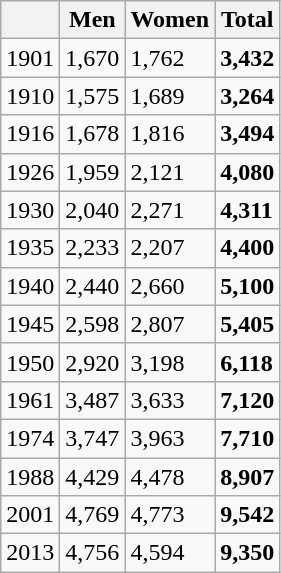<table class="wikitable">
<tr>
<th></th>
<th>Men</th>
<th>Women</th>
<th>Total</th>
</tr>
<tr>
<td>1901</td>
<td>1,670</td>
<td>1,762</td>
<td><strong>3,432</strong></td>
</tr>
<tr>
<td>1910</td>
<td>1,575</td>
<td>1,689</td>
<td><strong>3,264</strong></td>
</tr>
<tr>
<td>1916</td>
<td>1,678</td>
<td>1,816</td>
<td><strong>3,494</strong></td>
</tr>
<tr>
<td>1926</td>
<td>1,959</td>
<td>2,121</td>
<td><strong>4,080</strong></td>
</tr>
<tr>
<td>1930</td>
<td>2,040</td>
<td>2,271</td>
<td><strong>4,311</strong></td>
</tr>
<tr>
<td>1935</td>
<td>2,233</td>
<td>2,207</td>
<td><strong>4,400</strong></td>
</tr>
<tr>
<td>1940</td>
<td>2,440</td>
<td>2,660</td>
<td><strong>5,100</strong></td>
</tr>
<tr>
<td>1945</td>
<td>2,598</td>
<td>2,807</td>
<td><strong>5,405</strong></td>
</tr>
<tr>
<td>1950</td>
<td>2,920</td>
<td>3,198</td>
<td><strong>6,118</strong></td>
</tr>
<tr>
<td>1961</td>
<td>3,487</td>
<td>3,633</td>
<td><strong>7,120</strong></td>
</tr>
<tr>
<td>1974</td>
<td>3,747</td>
<td>3,963</td>
<td><strong>7,710</strong></td>
</tr>
<tr>
<td>1988</td>
<td>4,429</td>
<td>4,478</td>
<td><strong>8,907</strong></td>
</tr>
<tr>
<td>2001</td>
<td>4,769</td>
<td>4,773</td>
<td><strong>9,542</strong></td>
</tr>
<tr>
<td>2013</td>
<td>4,756</td>
<td>4,594</td>
<td><strong>9,350</strong></td>
</tr>
</table>
